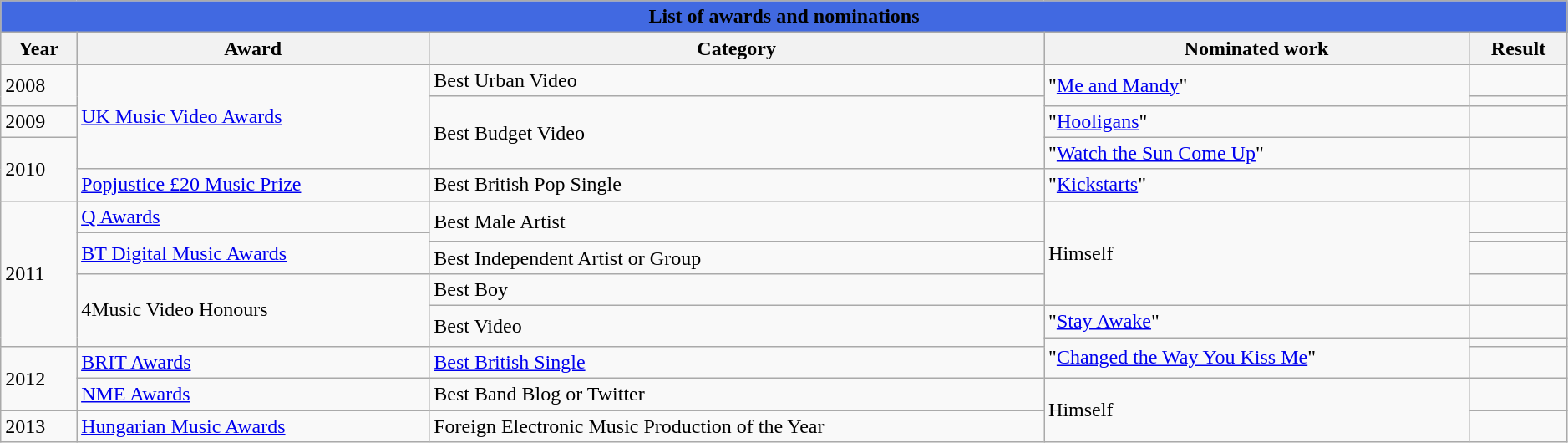<table class="wikitable sortable" width="99%">
<tr style="background:#ccc; text-align:center;">
<th colspan="5" style="background: RoyalBlue;">List of awards and nominations</th>
</tr>
<tr style="background:#ccc; text-align:center;">
<th>Year</th>
<th>Award</th>
<th>Category</th>
<th>Nominated work</th>
<th>Result</th>
</tr>
<tr>
<td rowspan="2">2008</td>
<td rowspan="4"><a href='#'>UK Music Video Awards</a></td>
<td>Best Urban Video</td>
<td rowspan="2">"<a href='#'>Me and Mandy</a>"</td>
<td></td>
</tr>
<tr>
<td rowspan="3">Best Budget Video</td>
<td></td>
</tr>
<tr>
<td>2009</td>
<td>"<a href='#'>Hooligans</a>"</td>
<td></td>
</tr>
<tr>
<td rowspan="2">2010</td>
<td>"<a href='#'>Watch the Sun Come Up</a>"</td>
<td></td>
</tr>
<tr>
<td><a href='#'>Popjustice £20 Music Prize</a></td>
<td>Best British Pop Single</td>
<td>"<a href='#'>Kickstarts</a>"</td>
<td></td>
</tr>
<tr>
<td rowspan=6>2011</td>
<td><a href='#'>Q Awards</a></td>
<td rowspan=2>Best Male Artist</td>
<td rowspan=4>Himself</td>
<td></td>
</tr>
<tr>
<td rowspan=2><a href='#'>BT Digital Music Awards</a></td>
<td></td>
</tr>
<tr>
<td>Best Independent Artist or Group</td>
<td></td>
</tr>
<tr>
<td rowspan=3>4Music Video Honours</td>
<td>Best Boy</td>
<td></td>
</tr>
<tr>
<td rowspan=2>Best Video</td>
<td>"<a href='#'>Stay Awake</a>"</td>
<td></td>
</tr>
<tr>
<td rowspan="2">"<a href='#'>Changed the Way You Kiss Me</a>"</td>
<td></td>
</tr>
<tr>
<td rowspan=2>2012</td>
<td><a href='#'>BRIT Awards</a></td>
<td><a href='#'>Best British Single</a></td>
<td></td>
</tr>
<tr>
<td><a href='#'>NME Awards</a></td>
<td>Best Band Blog or Twitter</td>
<td rowspan="2">Himself</td>
<td></td>
</tr>
<tr>
<td>2013</td>
<td><a href='#'>Hungarian Music Awards</a></td>
<td>Foreign Electronic Music Production of the Year</td>
<td></td>
</tr>
</table>
